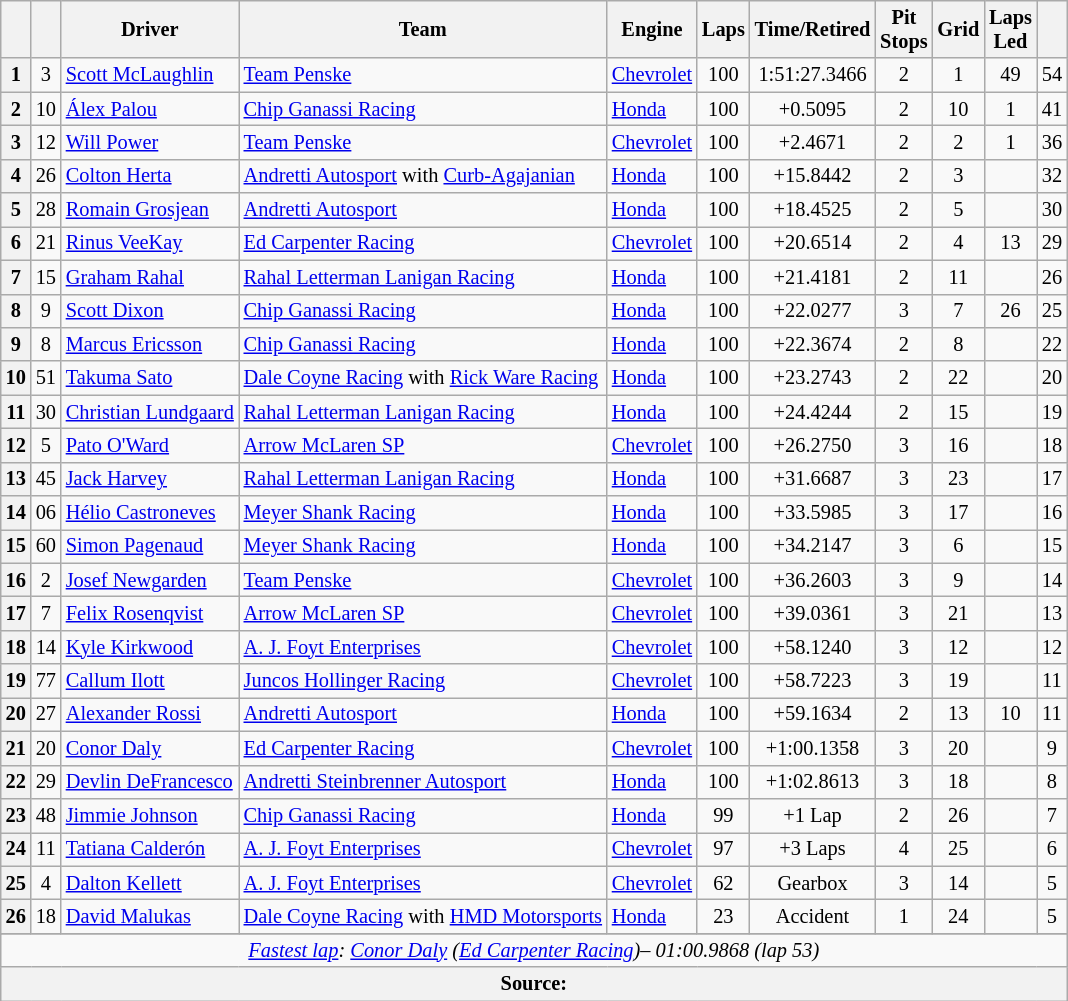<table class="wikitable sortable" style="font-size:85%;">
<tr>
<th scope="col"></th>
<th scope="col"></th>
<th scope="col">Driver</th>
<th scope="col">Team</th>
<th scope="col">Engine</th>
<th class="unsortable" scope="col">Laps</th>
<th class="unsortable" scope="col">Time/Retired</th>
<th scope="col">Pit<br>Stops</th>
<th scope="col">Grid</th>
<th scope="col">Laps<br>Led</th>
<th scope="col"></th>
</tr>
<tr>
<th>1</th>
<td align="center">3</td>
<td> <a href='#'>Scott McLaughlin</a></td>
<td><a href='#'>Team Penske</a></td>
<td><a href='#'>Chevrolet</a></td>
<td align="center">100</td>
<td align="center">1:51:27.3466</td>
<td align="center">2</td>
<td align="center">1</td>
<td align="center">49</td>
<td align="center">54</td>
</tr>
<tr>
<th>2</th>
<td align="center">10</td>
<td> <a href='#'>Álex Palou</a></td>
<td><a href='#'>Chip Ganassi Racing</a></td>
<td><a href='#'>Honda</a></td>
<td align="center">100</td>
<td align="center">+0.5095</td>
<td align="center">2</td>
<td align="center">10</td>
<td align="center">1</td>
<td align="center">41</td>
</tr>
<tr>
<th>3</th>
<td align="center">12</td>
<td> <a href='#'>Will Power</a> <strong></strong></td>
<td><a href='#'>Team Penske</a></td>
<td><a href='#'>Chevrolet</a></td>
<td align="center">100</td>
<td align="center">+2.4671</td>
<td align="center">2</td>
<td align="center">2</td>
<td align="center">1</td>
<td align="center">36</td>
</tr>
<tr>
<th>4</th>
<td align="center">26</td>
<td> <a href='#'>Colton Herta</a> <strong></strong></td>
<td><a href='#'>Andretti Autosport</a> with <a href='#'>Curb-Agajanian</a></td>
<td><a href='#'>Honda</a></td>
<td align="center">100</td>
<td align="center">+15.8442</td>
<td align="center">2</td>
<td align="center">3</td>
<td align="center"></td>
<td align="center">32</td>
</tr>
<tr>
<th>5</th>
<td align="center">28</td>
<td> <a href='#'>Romain Grosjean</a></td>
<td><a href='#'>Andretti Autosport</a></td>
<td><a href='#'>Honda</a></td>
<td align="center">100</td>
<td align="center">+18.4525</td>
<td align="center">2</td>
<td align="center">5</td>
<td align="center"></td>
<td align="center">30</td>
</tr>
<tr>
<th>6</th>
<td align="center">21</td>
<td> <a href='#'>Rinus VeeKay</a></td>
<td><a href='#'>Ed Carpenter Racing</a></td>
<td><a href='#'>Chevrolet</a></td>
<td align="center">100</td>
<td align="center">+20.6514</td>
<td align="center">2</td>
<td align="center">4</td>
<td align="center">13</td>
<td align="center">29</td>
</tr>
<tr>
<th>7</th>
<td align="center">15</td>
<td> <a href='#'>Graham Rahal</a> <strong></strong></td>
<td><a href='#'>Rahal Letterman Lanigan Racing</a></td>
<td><a href='#'>Honda</a></td>
<td align="center">100</td>
<td align="center">+21.4181</td>
<td align="center">2</td>
<td align="center">11</td>
<td align="center"></td>
<td align="center">26</td>
</tr>
<tr>
<th>8</th>
<td align="center">9</td>
<td> <a href='#'>Scott Dixon</a></td>
<td><a href='#'>Chip Ganassi Racing</a></td>
<td><a href='#'>Honda</a></td>
<td align="center">100</td>
<td align="center">+22.0277</td>
<td align="center">3</td>
<td align="center">7</td>
<td align="center">26</td>
<td align="center">25</td>
</tr>
<tr>
<th>9</th>
<td align="center">8</td>
<td> <a href='#'>Marcus Ericsson</a></td>
<td><a href='#'>Chip Ganassi Racing</a></td>
<td><a href='#'>Honda</a></td>
<td align="center">100</td>
<td align="center">+22.3674</td>
<td align="center">2</td>
<td align="center">8</td>
<td align="center"></td>
<td align="center">22</td>
</tr>
<tr>
<th>10</th>
<td align="center">51</td>
<td> <a href='#'>Takuma Sato</a></td>
<td><a href='#'>Dale Coyne Racing</a> with <a href='#'>Rick Ware Racing</a></td>
<td><a href='#'>Honda</a></td>
<td align="center">100</td>
<td align="center">+23.2743</td>
<td align="center">2</td>
<td align="center">22</td>
<td align="center"></td>
<td align="center">20</td>
</tr>
<tr>
<th>11</th>
<td align="center">30</td>
<td> <a href='#'>Christian Lundgaard</a> <strong></strong></td>
<td><a href='#'>Rahal Letterman Lanigan Racing</a></td>
<td><a href='#'>Honda</a></td>
<td align="center">100</td>
<td align="center">+24.4244</td>
<td align="center">2</td>
<td align="center">15</td>
<td align="center"></td>
<td align="center">19</td>
</tr>
<tr>
<th>12</th>
<td align="center">5</td>
<td> <a href='#'>Pato O'Ward</a></td>
<td><a href='#'>Arrow McLaren SP</a></td>
<td><a href='#'>Chevrolet</a></td>
<td align="center">100</td>
<td align="center">+26.2750</td>
<td align="center">3</td>
<td align="center">16</td>
<td align="center"></td>
<td align="center">18</td>
</tr>
<tr>
<th>13</th>
<td align="center">45</td>
<td> <a href='#'>Jack Harvey</a></td>
<td><a href='#'>Rahal Letterman Lanigan Racing</a></td>
<td><a href='#'>Honda</a></td>
<td align="center">100</td>
<td align="center">+31.6687</td>
<td align="center">3</td>
<td align="center">23</td>
<td align="center"></td>
<td align="center">17</td>
</tr>
<tr>
<th>14</th>
<td align="center">06</td>
<td> <a href='#'>Hélio Castroneves</a> <strong></strong></td>
<td><a href='#'>Meyer Shank Racing</a></td>
<td><a href='#'>Honda</a></td>
<td align="center">100</td>
<td align="center">+33.5985</td>
<td align="center">3</td>
<td align="center">17</td>
<td align="center"></td>
<td align="center">16</td>
</tr>
<tr>
<th>15</th>
<td align="center">60</td>
<td> <a href='#'>Simon Pagenaud</a></td>
<td><a href='#'>Meyer Shank Racing</a></td>
<td><a href='#'>Honda</a></td>
<td align="center">100</td>
<td align="center">+34.2147</td>
<td align="center">3</td>
<td align="center">6</td>
<td align="center"></td>
<td align="center">15</td>
</tr>
<tr>
<th>16</th>
<td align="center">2</td>
<td> <a href='#'>Josef Newgarden</a> <strong></strong></td>
<td><a href='#'>Team Penske</a></td>
<td><a href='#'>Chevrolet</a></td>
<td align="center">100</td>
<td align="center">+36.2603</td>
<td align="center">3</td>
<td align="center">9</td>
<td align="center"></td>
<td align="center">14</td>
</tr>
<tr>
<th>17</th>
<td align="center">7</td>
<td> <a href='#'>Felix Rosenqvist</a></td>
<td><a href='#'>Arrow McLaren SP</a></td>
<td><a href='#'>Chevrolet</a></td>
<td align="center">100</td>
<td align="center">+39.0361</td>
<td align="center">3</td>
<td align="center">21</td>
<td align="center"></td>
<td align="center">13</td>
</tr>
<tr>
<th>18</th>
<td align="center">14</td>
<td> <a href='#'>Kyle Kirkwood</a> <strong></strong></td>
<td><a href='#'>A. J. Foyt Enterprises</a></td>
<td><a href='#'>Chevrolet</a></td>
<td align="center">100</td>
<td align="center">+58.1240</td>
<td align="center">3</td>
<td align="center">12</td>
<td align="center"></td>
<td align="center">12</td>
</tr>
<tr>
<th>19</th>
<td align="center">77</td>
<td> <a href='#'>Callum Ilott</a> <strong></strong></td>
<td><a href='#'>Juncos Hollinger Racing</a></td>
<td><a href='#'>Chevrolet</a></td>
<td align="center">100</td>
<td align="center">+58.7223</td>
<td align="center">3</td>
<td align="center">19</td>
<td align="center"></td>
<td align="center">11</td>
</tr>
<tr>
<th>20</th>
<td align="center">27</td>
<td> <a href='#'>Alexander Rossi</a></td>
<td><a href='#'>Andretti Autosport</a></td>
<td><a href='#'>Honda</a></td>
<td align="center">100</td>
<td align="center">+59.1634</td>
<td align="center">2</td>
<td align="center">13</td>
<td align="center">10</td>
<td align="center">11</td>
</tr>
<tr>
<th>21</th>
<td align="center">20</td>
<td> <a href='#'>Conor Daly</a></td>
<td><a href='#'>Ed Carpenter Racing</a></td>
<td><a href='#'>Chevrolet</a></td>
<td align="center">100</td>
<td align="center">+1:00.1358</td>
<td align="center">3</td>
<td align="center">20</td>
<td align="center"></td>
<td align="center">9</td>
</tr>
<tr>
<th>22</th>
<td align="center">29</td>
<td> <a href='#'>Devlin DeFrancesco</a> <strong></strong></td>
<td><a href='#'>Andretti Steinbrenner Autosport</a></td>
<td><a href='#'>Honda</a></td>
<td align="center">100</td>
<td align="center">+1:02.8613</td>
<td align="center">3</td>
<td align="center">18</td>
<td align="center"></td>
<td align="center">8</td>
</tr>
<tr>
<th>23</th>
<td align="center">48</td>
<td> <a href='#'>Jimmie Johnson</a></td>
<td><a href='#'>Chip Ganassi Racing</a></td>
<td><a href='#'>Honda</a></td>
<td align="center">99</td>
<td align="center">+1 Lap</td>
<td align="center">2</td>
<td align="center">26</td>
<td align="center"></td>
<td align="center">7</td>
</tr>
<tr>
<th>24</th>
<td align="center">11</td>
<td> <a href='#'>Tatiana Calderón</a> <strong></strong></td>
<td><a href='#'>A. J. Foyt Enterprises</a></td>
<td><a href='#'>Chevrolet</a></td>
<td align="center">97</td>
<td align="center">+3 Laps</td>
<td align="center">4</td>
<td align="center">25</td>
<td align="center"></td>
<td align="center">6</td>
</tr>
<tr>
<th>25</th>
<td align="center">4</td>
<td> <a href='#'>Dalton Kellett</a></td>
<td><a href='#'>A. J. Foyt Enterprises</a></td>
<td><a href='#'>Chevrolet</a></td>
<td align="center">62</td>
<td align="center">Gearbox</td>
<td align="center">3</td>
<td align="center">14</td>
<td align="center"></td>
<td align="center">5</td>
</tr>
<tr>
<th>26</th>
<td align="center">18</td>
<td> <a href='#'>David Malukas</a> <strong></strong></td>
<td><a href='#'>Dale Coyne Racing</a> with <a href='#'>HMD Motorsports</a></td>
<td><a href='#'>Honda</a></td>
<td align="center">23</td>
<td align="center">Accident</td>
<td align="center">1</td>
<td align="center">24</td>
<td align="center"></td>
<td align="center">5</td>
</tr>
<tr>
</tr>
<tr class="sortbottom">
<td colspan="11" style="text-align:center"><em><a href='#'>Fastest lap</a>:  <a href='#'>Conor Daly</a> (<a href='#'>Ed Carpenter Racing</a>)– 01:00.9868 (lap 53)</em></td>
</tr>
<tr class="sortbottom">
<th colspan="11">Source:</th>
</tr>
</table>
